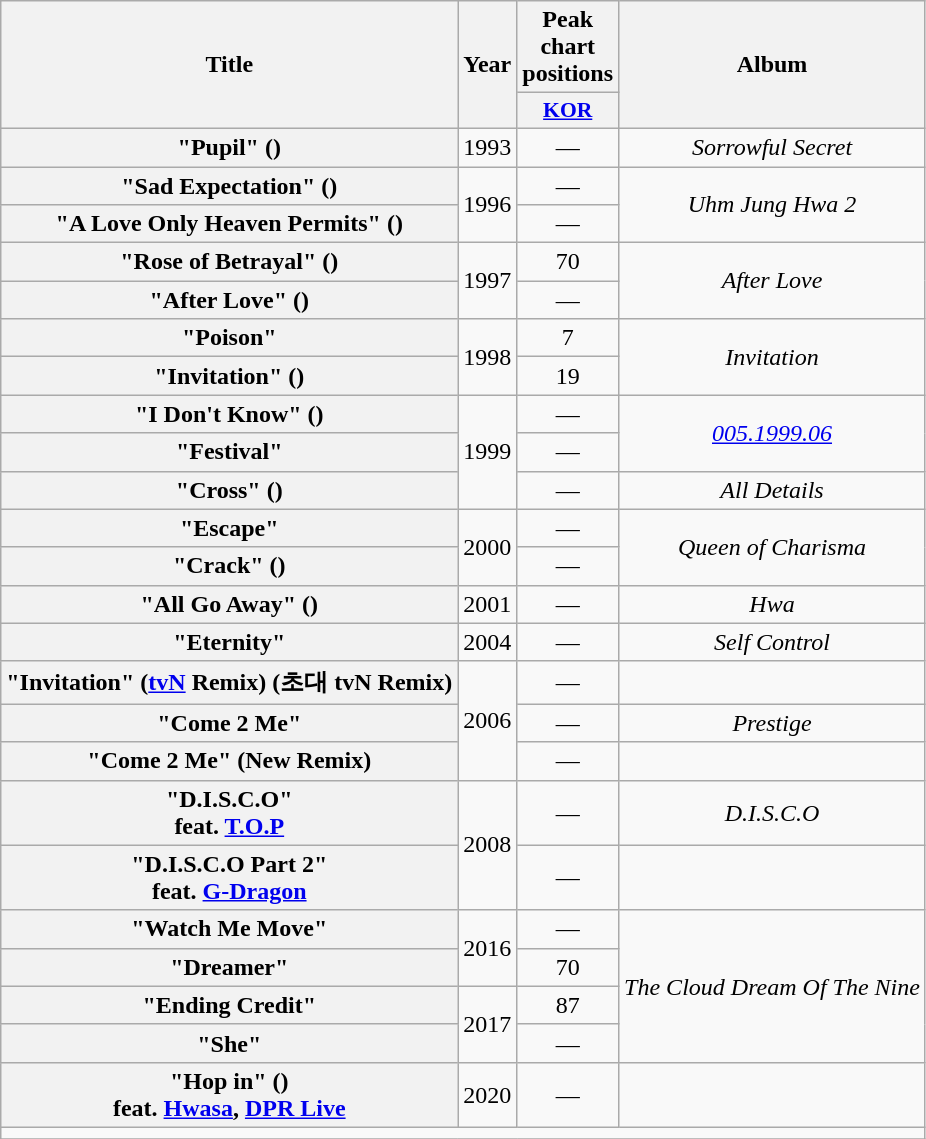<table class="wikitable plainrowheaders" style="text-align:center;">
<tr>
<th scope="col" rowspan="2">Title</th>
<th scope="col" rowspan="2">Year</th>
<th scope="col" colspan="1">Peak chart positions</th>
<th scope="col" rowspan="2">Album</th>
</tr>
<tr>
<th scope="col" style="width:3em;font-size:90%"><a href='#'>KOR</a><br></th>
</tr>
<tr>
<th scope="row">"Pupil" ()</th>
<td>1993</td>
<td>—</td>
<td><em>Sorrowful Secret</em></td>
</tr>
<tr>
<th scope="row">"Sad Expectation" ()</th>
<td rowspan="2">1996</td>
<td>—</td>
<td rowspan="2"><em>Uhm Jung Hwa 2</em></td>
</tr>
<tr>
<th scope="row">"A Love Only Heaven Permits" ()</th>
<td>—</td>
</tr>
<tr>
<th scope="row">"Rose of Betrayal" ()</th>
<td rowspan="2">1997</td>
<td>70</td>
<td rowspan="2"><em>After Love</em></td>
</tr>
<tr>
<th scope="row">"After Love" ()</th>
<td>—</td>
</tr>
<tr>
<th scope="row">"Poison"</th>
<td rowspan="2">1998</td>
<td>7</td>
<td rowspan="2"><em>Invitation</em></td>
</tr>
<tr>
<th scope="row">"Invitation" ()</th>
<td>19</td>
</tr>
<tr>
<th scope="row">"I Don't Know" ()</th>
<td rowspan="3">1999</td>
<td>—</td>
<td rowspan="2"><em><a href='#'>005.1999.06</a></em></td>
</tr>
<tr>
<th scope="row">"Festival"</th>
<td>—</td>
</tr>
<tr>
<th scope="row">"Cross" ()</th>
<td>—</td>
<td><em>All Details</em></td>
</tr>
<tr>
<th scope="row">"Escape"</th>
<td rowspan="2">2000</td>
<td>—</td>
<td rowspan="2"><em>Queen of Charisma</em></td>
</tr>
<tr>
<th scope="row">"Crack" ()</th>
<td>—</td>
</tr>
<tr>
<th scope="row">"All Go Away" ()</th>
<td>2001</td>
<td>—</td>
<td><em>Hwa</em></td>
</tr>
<tr>
<th scope="row">"Eternity"</th>
<td>2004</td>
<td>—</td>
<td><em>Self Control</em></td>
</tr>
<tr>
<th scope="row">"Invitation" (<a href='#'>tvN</a> Remix) (초대 tvN Remix)</th>
<td rowspan="3">2006</td>
<td>—</td>
<td></td>
</tr>
<tr>
<th scope="row">"Come 2 Me"</th>
<td>—</td>
<td><em>Prestige</em></td>
</tr>
<tr>
<th scope="row">"Come 2 Me" (New Remix)</th>
<td>—</td>
<td></td>
</tr>
<tr>
<th scope="row">"D.I.S.C.O"<br>feat. <a href='#'>T.O.P</a></th>
<td rowspan="2">2008</td>
<td>—</td>
<td><em>D.I.S.C.O</em></td>
</tr>
<tr>
<th scope="row">"D.I.S.C.O Part 2"<br>feat. <a href='#'>G-Dragon</a></th>
<td>—</td>
<td></td>
</tr>
<tr>
<th scope="row">"Watch Me Move"</th>
<td rowspan="2">2016</td>
<td>—</td>
<td rowspan="4"><em>The Cloud Dream Of The Nine</em></td>
</tr>
<tr>
<th scope="row">"Dreamer"</th>
<td>70</td>
</tr>
<tr>
<th scope="row">"Ending Credit"</th>
<td rowspan="2">2017</td>
<td>87</td>
</tr>
<tr>
<th scope="row">"She"</th>
<td>—</td>
</tr>
<tr>
<th scope="row">"Hop in" ()<br>feat. <a href='#'>Hwasa</a>, <a href='#'>DPR Live</a></th>
<td>2020</td>
<td>—</td>
<td></td>
</tr>
<tr>
<td colspan="4"></td>
</tr>
<tr>
</tr>
</table>
